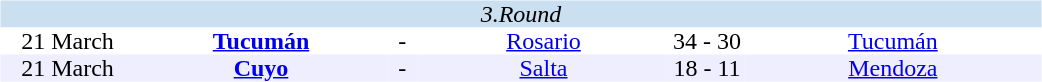<table width=700>
<tr>
<td width=700 valign="top"><br><table border=0 cellspacing=0 cellpadding=0 style="font-size: 100%; border-collapse: collapse;" width=100%>
<tr bgcolor="#CADFF0">
<td style="font-size:100%"; align="center" colspan="6"><em>3.Round</em></td>
</tr>
<tr align=center bgcolor=#FFFFFF>
<td width=90>21 March</td>
<td width=170><strong><a href='#'>Tucumán</a></strong></td>
<td width=20>-</td>
<td width=170><a href='#'>Rosario</a></td>
<td width=50>34 - 30</td>
<td width=200><a href='#'>Tucumán</a></td>
</tr>
<tr align=center bgcolor=#EEEEFF>
<td width=90>21 March</td>
<td width=170><strong><a href='#'>Cuyo</a></strong></td>
<td width=20>-</td>
<td width=170><a href='#'>Salta</a></td>
<td width=50>18 - 11</td>
<td width=200><a href='#'>Mendoza</a></td>
</tr>
</table>
</td>
</tr>
</table>
